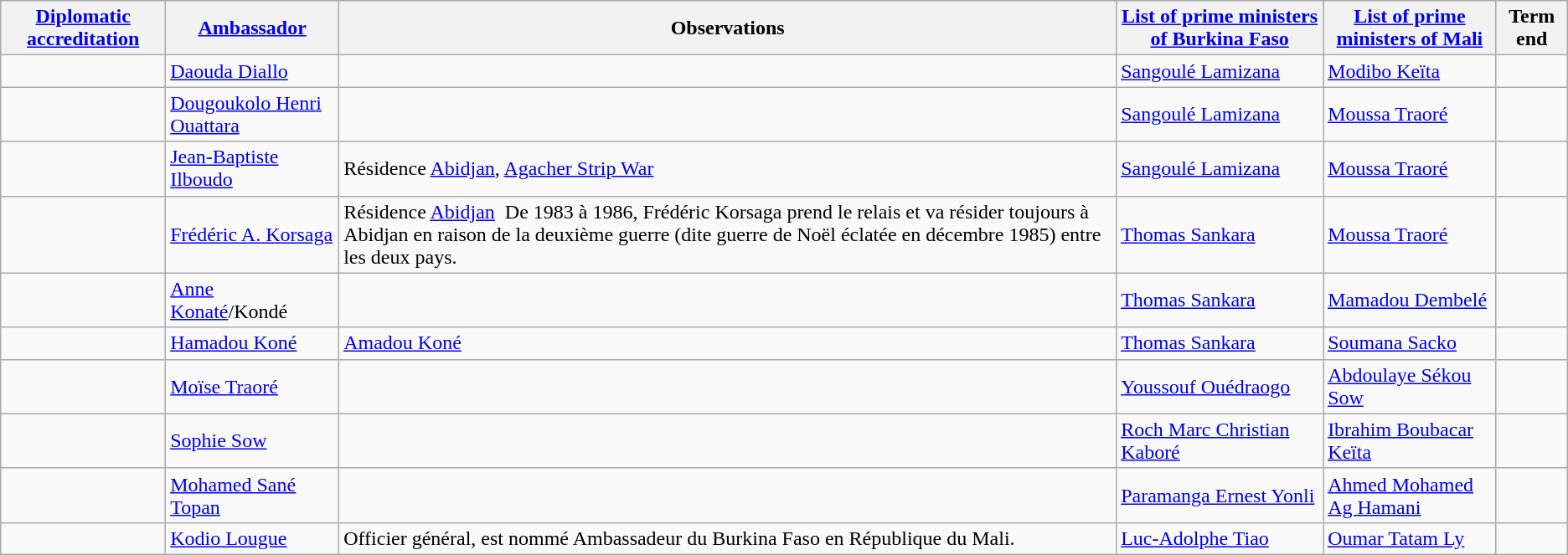<table class="wikitable sortable">
<tr>
<th><a href='#'>Diplomatic accreditation</a></th>
<th><a href='#'>Ambassador</a></th>
<th>Observations</th>
<th><a href='#'>List of prime ministers of Burkina Faso</a></th>
<th><a href='#'>List of prime ministers of Mali</a></th>
<th>Term end</th>
</tr>
<tr>
<td></td>
<td><a href='#'>Daouda Diallo</a></td>
<td></td>
<td><a href='#'>Sangoulé Lamizana</a></td>
<td><a href='#'>Modibo Keïta</a></td>
<td></td>
</tr>
<tr>
<td></td>
<td><a href='#'>Dougoukolo Henri Ouattara</a></td>
<td></td>
<td><a href='#'>Sangoulé Lamizana</a></td>
<td><a href='#'>Moussa Traoré</a></td>
<td></td>
</tr>
<tr>
<td></td>
<td><a href='#'>Jean-Baptiste Ilboudo</a></td>
<td>Résidence <a href='#'>Abidjan</a>, <a href='#'>Agacher Strip War</a></td>
<td><a href='#'>Sangoulé Lamizana</a></td>
<td><a href='#'>Moussa Traoré</a></td>
<td></td>
</tr>
<tr>
<td></td>
<td><a href='#'>Frédéric A. Korsaga</a></td>
<td>Résidence <a href='#'>Abidjan</a>  De 1983 à 1986, Frédéric Korsaga prend le relais et va résider toujours à Abidjan en raison de la deuxième guerre (dite guerre de Noël éclatée en décembre 1985) entre les deux pays.</td>
<td><a href='#'>Thomas Sankara</a></td>
<td><a href='#'>Moussa Traoré</a></td>
<td></td>
</tr>
<tr>
<td></td>
<td><a href='#'>Anne Konaté</a>/Kondé</td>
<td></td>
<td><a href='#'>Thomas Sankara</a></td>
<td><a href='#'>Mamadou Dembelé</a></td>
<td></td>
</tr>
<tr>
<td></td>
<td><a href='#'>Hamadou Koné</a></td>
<td><a href='#'>Amadou Koné</a></td>
<td><a href='#'>Thomas Sankara</a></td>
<td><a href='#'>Soumana Sacko</a></td>
<td></td>
</tr>
<tr>
<td></td>
<td><a href='#'>Moïse Traoré</a></td>
<td></td>
<td><a href='#'>Youssouf Ouédraogo</a></td>
<td><a href='#'>Abdoulaye Sékou Sow</a></td>
<td></td>
</tr>
<tr>
<td></td>
<td><a href='#'>Sophie Sow</a></td>
<td></td>
<td><a href='#'>Roch Marc Christian Kaboré</a></td>
<td><a href='#'>Ibrahim Boubacar Keïta</a></td>
<td></td>
</tr>
<tr>
<td></td>
<td><a href='#'>Mohamed Sané Topan</a></td>
<td></td>
<td><a href='#'>Paramanga Ernest Yonli</a></td>
<td><a href='#'>Ahmed Mohamed Ag Hamani</a></td>
<td></td>
</tr>
<tr>
<td></td>
<td><a href='#'>Kodio Lougue</a></td>
<td>Officier général, est nommé Ambassadeur du Burkina Faso en République du Mali.</td>
<td><a href='#'>Luc-Adolphe Tiao</a></td>
<td><a href='#'>Oumar Tatam Ly</a></td>
<td></td>
</tr>
</table>
